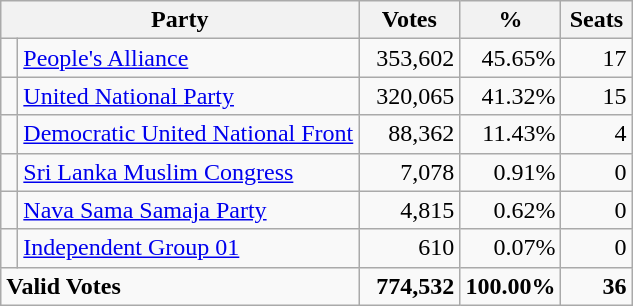<table class="wikitable" border="1" style="text-align:right;">
<tr>
<th align=left colspan=2>Party</th>
<th align=center width="60">Votes</th>
<th align=center width="60">%</th>
<th align=center width="40">Seats</th>
</tr>
<tr>
<td bgcolor=> </td>
<td align=left><a href='#'>People's Alliance</a></td>
<td>353,602</td>
<td>45.65%</td>
<td>17</td>
</tr>
<tr>
<td bgcolor=> </td>
<td align=left><a href='#'>United National Party</a></td>
<td>320,065</td>
<td>41.32%</td>
<td>15</td>
</tr>
<tr>
<td bgcolor=> </td>
<td align=left><a href='#'>Democratic United National Front</a></td>
<td>88,362</td>
<td>11.43%</td>
<td>4</td>
</tr>
<tr>
<td bgcolor=> </td>
<td align=left><a href='#'>Sri Lanka Muslim Congress</a></td>
<td>7,078</td>
<td>0.91%</td>
<td>0</td>
</tr>
<tr>
<td bgcolor=> </td>
<td align=left><a href='#'>Nava Sama Samaja Party</a></td>
<td>4,815</td>
<td>0.62%</td>
<td>0</td>
</tr>
<tr>
<td bgcolor=> </td>
<td align=left><a href='#'>Independent Group 01</a></td>
<td>610</td>
<td>0.07%</td>
<td>0</td>
</tr>
<tr>
<td align=left colspan=2><strong>Valid Votes</strong></td>
<td><strong>774,532</strong></td>
<td><strong>100.00%</strong></td>
<td><strong>36</strong></td>
</tr>
</table>
